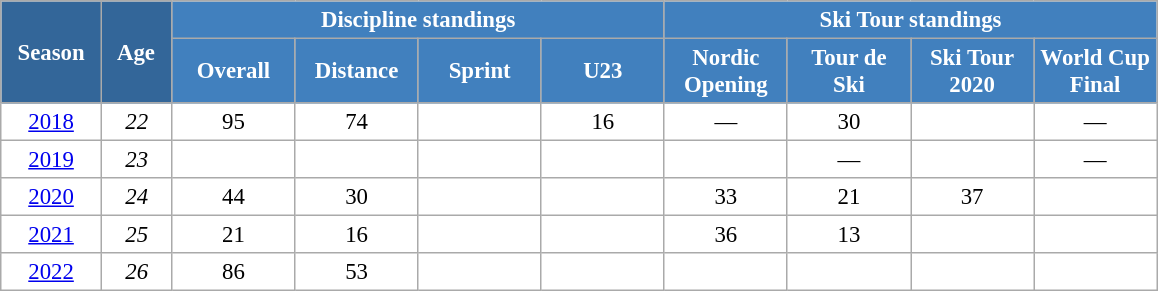<table class="wikitable" style="font-size:95%; text-align:center; border:grey solid 1px; border-collapse:collapse; background:#ffffff;">
<tr>
<th style="background-color:#369; color:white; width:60px;" rowspan="2"> Season </th>
<th style="background-color:#369; color:white; width:40px;" rowspan="2"> Age </th>
<th style="background-color:#4180be; color:white;" colspan="4">Discipline standings</th>
<th style="background-color:#4180be; color:white;" colspan="4">Ski Tour standings</th>
</tr>
<tr>
<th style="background-color:#4180be; color:white; width:75px;">Overall</th>
<th style="background-color:#4180be; color:white; width:75px;">Distance</th>
<th style="background-color:#4180be; color:white; width:75px;">Sprint</th>
<th style="background-color:#4180be; color:white; width:75px;">U23</th>
<th style="background-color:#4180be; color:white; width:75px;">Nordic<br>Opening</th>
<th style="background-color:#4180be; color:white; width:75px;">Tour de<br>Ski</th>
<th style="background-color:#4180be; color:white; width:75px;">Ski Tour<br>2020</th>
<th style="background-color:#4180be; color:white; width:75px;">World Cup<br>Final</th>
</tr>
<tr>
<td><a href='#'>2018</a></td>
<td><em>22</em></td>
<td>95</td>
<td>74</td>
<td></td>
<td>16</td>
<td>—</td>
<td>30</td>
<td></td>
<td>—</td>
</tr>
<tr>
<td><a href='#'>2019</a></td>
<td><em>23</em></td>
<td></td>
<td></td>
<td></td>
<td></td>
<td></td>
<td>—</td>
<td></td>
<td>—</td>
</tr>
<tr>
<td><a href='#'>2020</a></td>
<td><em>24</em></td>
<td>44</td>
<td>30</td>
<td></td>
<td></td>
<td>33</td>
<td>21</td>
<td>37</td>
<td></td>
</tr>
<tr>
<td><a href='#'>2021</a></td>
<td><em>25</em></td>
<td>21</td>
<td>16</td>
<td></td>
<td></td>
<td>36</td>
<td>13</td>
<td></td>
<td></td>
</tr>
<tr>
<td><a href='#'>2022</a></td>
<td><em>26</em></td>
<td>86</td>
<td>53</td>
<td></td>
<td></td>
<td></td>
<td></td>
<td></td>
<td></td>
</tr>
</table>
